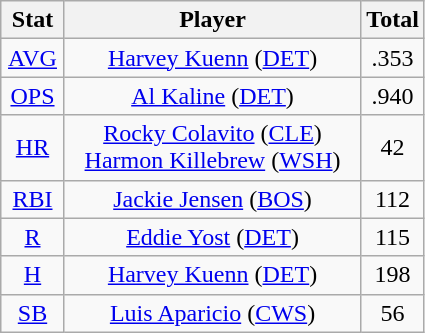<table class="wikitable" style="text-align:center;">
<tr>
<th style="width:15%;">Stat</th>
<th>Player</th>
<th style="width:15%;">Total</th>
</tr>
<tr>
<td><a href='#'>AVG</a></td>
<td><a href='#'>Harvey Kuenn</a> (<a href='#'>DET</a>)</td>
<td>.353</td>
</tr>
<tr>
<td><a href='#'>OPS</a></td>
<td><a href='#'>Al Kaline</a> (<a href='#'>DET</a>)</td>
<td>.940</td>
</tr>
<tr>
<td><a href='#'>HR</a></td>
<td><a href='#'>Rocky Colavito</a> (<a href='#'>CLE</a>)<br><a href='#'>Harmon Killebrew</a> (<a href='#'>WSH</a>)</td>
<td>42</td>
</tr>
<tr>
<td><a href='#'>RBI</a></td>
<td><a href='#'>Jackie Jensen</a> (<a href='#'>BOS</a>)</td>
<td>112</td>
</tr>
<tr>
<td><a href='#'>R</a></td>
<td><a href='#'>Eddie Yost</a> (<a href='#'>DET</a>)</td>
<td>115</td>
</tr>
<tr>
<td><a href='#'>H</a></td>
<td><a href='#'>Harvey Kuenn</a> (<a href='#'>DET</a>)</td>
<td>198</td>
</tr>
<tr>
<td><a href='#'>SB</a></td>
<td><a href='#'>Luis Aparicio</a> (<a href='#'>CWS</a>)</td>
<td>56</td>
</tr>
</table>
